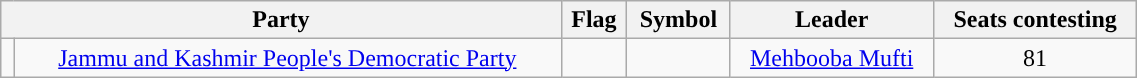<table class="wikitable" width="60%" style="text-align:center;">
<tr>
<th colspan="2">Party</th>
<th>Flag</th>
<th>Symbol</th>
<th>Leader</th>
<th>Seats contesting</th>
</tr>
<tr>
<td></td>
<td><a href='#'>Jammu and Kashmir People's Democratic Party</a></td>
<td></td>
<td></td>
<td><a href='#'>Mehbooba Mufti</a></td>
<td>81</td>
</tr>
</table>
